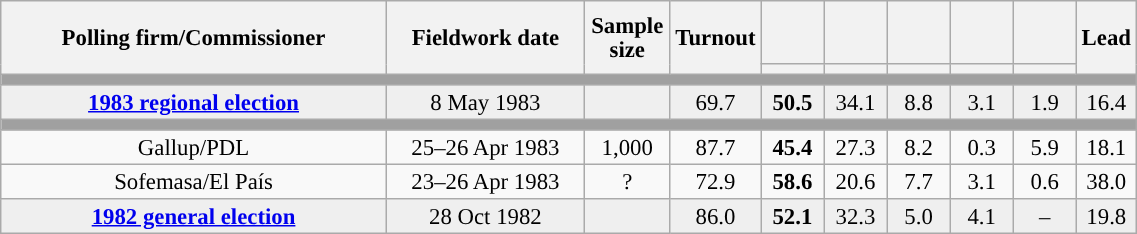<table class="wikitable collapsible collapsed" style="text-align:center; font-size:95%; line-height:16px;">
<tr style="height:42px;">
<th style="width:250px;" rowspan="2">Polling firm/Commissioner</th>
<th style="width:125px;" rowspan="2">Fieldwork date</th>
<th style="width:50px;" rowspan="2">Sample size</th>
<th style="width:45px;" rowspan="2">Turnout</th>
<th style="width:35px;"></th>
<th style="width:35px;"></th>
<th style="width:35px;"></th>
<th style="width:35px;"></th>
<th style="width:35px;"></th>
<th style="width:30px;" rowspan="2">Lead</th>
</tr>
<tr>
<th style="color:inherit;background:"></th>
<th style="color:inherit;background:"></th>
<th style="color:inherit;background:"></th>
<th style="color:inherit;background:"></th>
<th style="color:inherit;background:"></th>
</tr>
<tr>
<td colspan="10" style="background:#A0A0A0"></td>
</tr>
<tr style="background:#EFEFEF;">
<td><strong><a href='#'>1983 regional election</a></strong></td>
<td>8 May 1983</td>
<td></td>
<td>69.7</td>
<td><strong>50.5</strong><br></td>
<td>34.1<br></td>
<td>8.8<br></td>
<td>3.1<br></td>
<td>1.9<br></td>
<td style="background:">16.4</td>
</tr>
<tr>
<td colspan="10" style="background:#A0A0A0"></td>
</tr>
<tr>
<td>Gallup/PDL</td>
<td>25–26 Apr 1983</td>
<td>1,000</td>
<td>87.7</td>
<td><strong>45.4</strong></td>
<td>27.3</td>
<td>8.2</td>
<td>0.3</td>
<td>5.9</td>
<td style="background:">18.1</td>
</tr>
<tr>
<td>Sofemasa/El País</td>
<td>23–26 Apr 1983</td>
<td>?</td>
<td>72.9</td>
<td><strong>58.6</strong><br></td>
<td>20.6<br></td>
<td>7.7<br></td>
<td>3.1<br></td>
<td>0.6<br></td>
<td style="background:">38.0</td>
</tr>
<tr style="background:#EFEFEF;">
<td><strong><a href='#'>1982 general election</a></strong></td>
<td>28 Oct 1982</td>
<td></td>
<td>86.0</td>
<td><strong>52.1</strong><br></td>
<td>32.3<br></td>
<td>5.0<br></td>
<td>4.1<br></td>
<td>–</td>
<td style="background:">19.8</td>
</tr>
</table>
